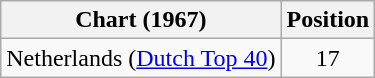<table class="wikitable sortable">
<tr>
<th>Chart (1967)</th>
<th>Position</th>
</tr>
<tr>
<td>Netherlands (<a href='#'>Dutch Top 40</a>)</td>
<td style="text-align:center;">17</td>
</tr>
</table>
